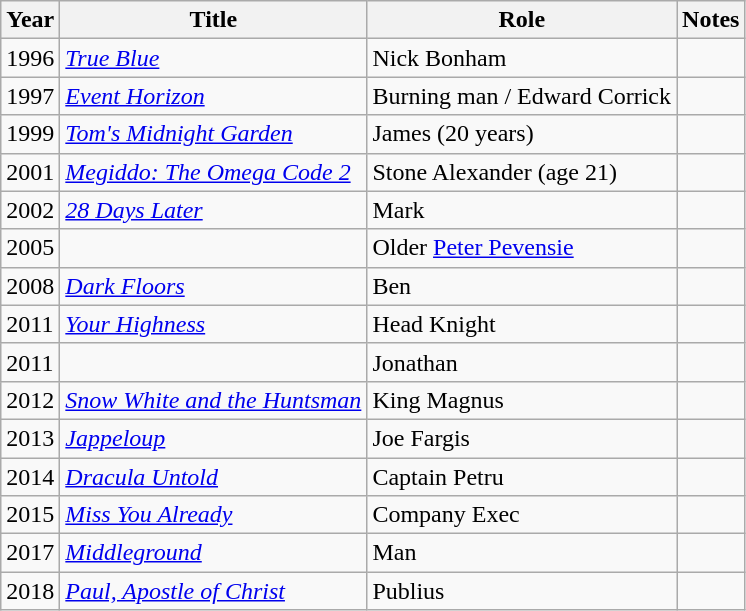<table class="wikitable">
<tr>
<th>Year</th>
<th>Title</th>
<th>Role</th>
<th>Notes</th>
</tr>
<tr>
<td>1996</td>
<td><em><a href='#'>True Blue</a></em></td>
<td>Nick Bonham</td>
<td></td>
</tr>
<tr>
<td>1997</td>
<td><em><a href='#'>Event Horizon</a></em></td>
<td>Burning man / Edward Corrick</td>
<td></td>
</tr>
<tr>
<td>1999</td>
<td><em><a href='#'>Tom's Midnight Garden</a></em></td>
<td>James (20 years)</td>
<td></td>
</tr>
<tr>
<td>2001</td>
<td><em><a href='#'>Megiddo: The Omega Code 2</a></em></td>
<td>Stone Alexander (age 21)</td>
<td></td>
</tr>
<tr>
<td>2002</td>
<td><em><a href='#'>28 Days Later</a></em></td>
<td>Mark</td>
<td></td>
</tr>
<tr>
<td>2005</td>
<td><em></em></td>
<td>Older <a href='#'>Peter Pevensie</a></td>
<td></td>
</tr>
<tr>
<td>2008</td>
<td><em><a href='#'>Dark Floors</a></em></td>
<td>Ben</td>
<td></td>
</tr>
<tr>
<td>2011</td>
<td><em><a href='#'>Your Highness</a></em></td>
<td>Head Knight</td>
<td></td>
</tr>
<tr>
<td>2011</td>
<td><em></em></td>
<td>Jonathan</td>
<td></td>
</tr>
<tr>
<td>2012</td>
<td><em><a href='#'>Snow White and the Huntsman</a></em></td>
<td>King Magnus</td>
<td></td>
</tr>
<tr>
<td>2013</td>
<td><em><a href='#'>Jappeloup</a></em></td>
<td>Joe Fargis</td>
<td></td>
</tr>
<tr>
<td>2014</td>
<td><em><a href='#'>Dracula Untold</a></em></td>
<td>Captain Petru</td>
<td></td>
</tr>
<tr>
<td>2015</td>
<td><em><a href='#'>Miss You Already</a></em></td>
<td>Company Exec</td>
<td></td>
</tr>
<tr>
<td>2017</td>
<td><em><a href='#'>Middleground</a></em></td>
<td>Man</td>
<td></td>
</tr>
<tr>
<td>2018</td>
<td><em><a href='#'>Paul, Apostle of Christ</a></em></td>
<td>Publius</td>
<td></td>
</tr>
</table>
